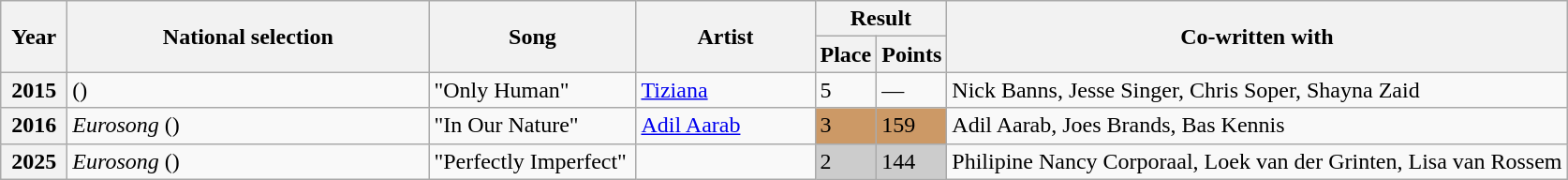<table class="wikitable plainrowheaders">
<tr>
<th scope="col" rowspan="2" style="width:2.5em;">Year</th>
<th scope="col" rowspan="2" width="250px">National selection</th>
<th scope="col" rowspan="2" width="140px">Song</th>
<th scope="col" rowspan="2" width="120px">Artist</th>
<th scope="col" colspan="2">Result</th>
<th scope="col" rowspan="2">Co-written with</th>
</tr>
<tr>
<th scope="col">Place</th>
<th scope="col">Points</th>
</tr>
<tr>
<th scope="row" style="text-align:center">2015</th>
<td> ()</td>
<td>"Only Human"</td>
<td><a href='#'>Tiziana</a></td>
<td>5</td>
<td>—</td>
<td>Nick Banns, Jesse Singer, Chris Soper, Shayna Zaid</td>
</tr>
<tr>
<th scope="row" style="text-align:center">2016</th>
<td><em>Eurosong</em> ()</td>
<td>"In Our Nature"</td>
<td><a href='#'>Adil Aarab</a></td>
<td style="background:#C96;">3</td>
<td style="background:#C96;">159</td>
<td>Adil Aarab, Joes Brands, Bas Kennis</td>
</tr>
<tr>
<th scope="row" style="text-align:center">2025</th>
<td><em>Eurosong</em> ()</td>
<td>"Perfectly Imperfect"</td>
<td></td>
<td style="background:#CCC;">2</td>
<td style="background:#CCC;">144</td>
<td>Philipine Nancy Corporaal, Loek van der Grinten, Lisa van Rossem</td>
</tr>
</table>
